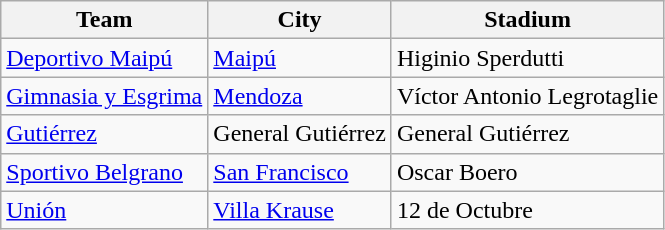<table class="wikitable sortable">
<tr>
<th>Team</th>
<th>City</th>
<th>Stadium</th>
</tr>
<tr>
<td> <a href='#'>Deportivo Maipú</a></td>
<td><a href='#'>Maipú</a></td>
<td>Higinio Sperdutti</td>
</tr>
<tr>
<td> <a href='#'>Gimnasia y Esgrima</a></td>
<td><a href='#'>Mendoza</a></td>
<td>Víctor Antonio Legrotaglie</td>
</tr>
<tr>
<td> <a href='#'>Gutiérrez</a></td>
<td>General Gutiérrez</td>
<td>General Gutiérrez</td>
</tr>
<tr>
<td> <a href='#'>Sportivo Belgrano</a></td>
<td><a href='#'>San Francisco</a></td>
<td>Oscar Boero</td>
</tr>
<tr>
<td> <a href='#'>Unión</a></td>
<td><a href='#'>Villa Krause</a></td>
<td>12 de Octubre</td>
</tr>
</table>
